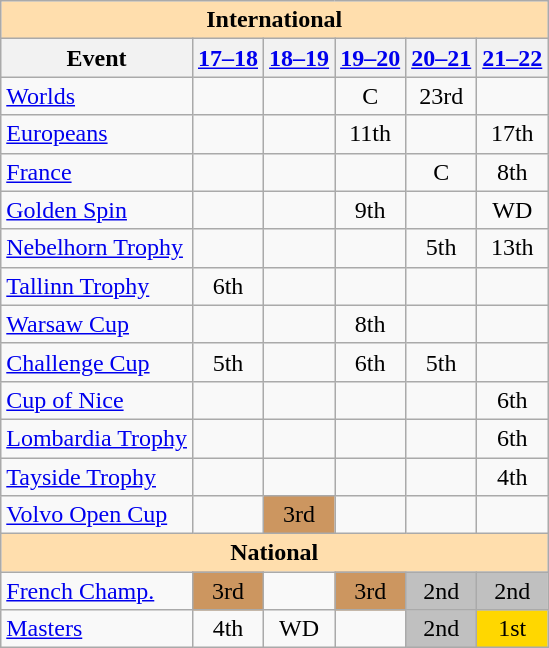<table class="wikitable" style="text-align:center">
<tr>
<th style="background-color: #ffdead; " colspan=6 align=center>International</th>
</tr>
<tr>
<th>Event</th>
<th><a href='#'>17–18</a></th>
<th><a href='#'>18–19</a></th>
<th><a href='#'>19–20</a></th>
<th><a href='#'>20–21</a></th>
<th><a href='#'>21–22</a></th>
</tr>
<tr>
<td align=left><a href='#'>Worlds</a></td>
<td></td>
<td></td>
<td>C</td>
<td>23rd</td>
<td></td>
</tr>
<tr>
<td align=left><a href='#'>Europeans</a></td>
<td></td>
<td></td>
<td>11th</td>
<td></td>
<td>17th</td>
</tr>
<tr>
<td align=left> <a href='#'>France</a></td>
<td></td>
<td></td>
<td></td>
<td>C</td>
<td>8th</td>
</tr>
<tr>
<td align=left> <a href='#'>Golden Spin</a></td>
<td></td>
<td></td>
<td>9th</td>
<td></td>
<td>WD</td>
</tr>
<tr>
<td align=left> <a href='#'>Nebelhorn Trophy</a></td>
<td></td>
<td></td>
<td></td>
<td>5th</td>
<td>13th</td>
</tr>
<tr>
<td align=left> <a href='#'>Tallinn Trophy</a></td>
<td>6th</td>
<td></td>
<td></td>
<td></td>
<td></td>
</tr>
<tr>
<td align=left> <a href='#'>Warsaw Cup</a></td>
<td></td>
<td></td>
<td>8th</td>
<td></td>
<td></td>
</tr>
<tr>
<td align=left><a href='#'>Challenge Cup</a></td>
<td>5th</td>
<td></td>
<td>6th</td>
<td>5th</td>
<td></td>
</tr>
<tr>
<td align=left><a href='#'>Cup of Nice</a></td>
<td></td>
<td></td>
<td></td>
<td></td>
<td>6th</td>
</tr>
<tr>
<td align=left><a href='#'>Lombardia Trophy</a></td>
<td></td>
<td></td>
<td></td>
<td></td>
<td>6th</td>
</tr>
<tr>
<td align=left><a href='#'>Tayside Trophy</a></td>
<td></td>
<td></td>
<td></td>
<td></td>
<td>4th</td>
</tr>
<tr>
<td align=left><a href='#'>Volvo Open Cup</a></td>
<td></td>
<td bgcolor=cc966>3rd</td>
<td></td>
<td></td>
<td></td>
</tr>
<tr>
<th style="background-color: #ffdead; " colspan=6 align=center>National</th>
</tr>
<tr>
<td align=left><a href='#'>French Champ.</a></td>
<td bgcolor=cc966>3rd</td>
<td></td>
<td bgcolor=cc966>3rd</td>
<td bgcolor=silver>2nd</td>
<td bgcolor=silver>2nd</td>
</tr>
<tr>
<td align=left><a href='#'>Masters</a></td>
<td>4th</td>
<td>WD</td>
<td></td>
<td bgcolor=silver>2nd</td>
<td bgcolor=gold>1st</td>
</tr>
</table>
